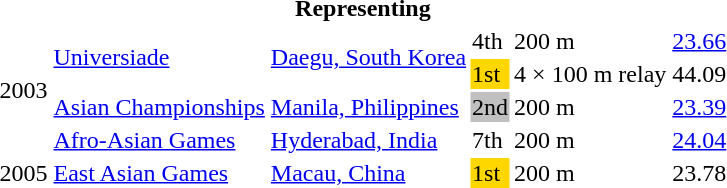<table>
<tr>
<th colspan="6">Representing </th>
</tr>
<tr>
<td rowspan=4>2003</td>
<td rowspan=2><a href='#'>Universiade</a></td>
<td rowspan=2><a href='#'>Daegu, South Korea</a></td>
<td>4th</td>
<td>200 m</td>
<td><a href='#'>23.66</a></td>
</tr>
<tr>
<td bgcolor=gold>1st</td>
<td>4 × 100 m relay</td>
<td>44.09</td>
</tr>
<tr>
<td><a href='#'>Asian Championships</a></td>
<td><a href='#'>Manila, Philippines</a></td>
<td bgcolor="silver">2nd</td>
<td>200 m</td>
<td><a href='#'>23.39</a></td>
</tr>
<tr>
<td><a href='#'>Afro-Asian Games</a></td>
<td><a href='#'>Hyderabad, India</a></td>
<td>7th</td>
<td>200 m</td>
<td><a href='#'>24.04</a></td>
</tr>
<tr>
<td>2005</td>
<td><a href='#'>East Asian Games</a></td>
<td><a href='#'>Macau, China</a></td>
<td bgcolor=gold>1st</td>
<td>200 m</td>
<td>23.78</td>
</tr>
</table>
